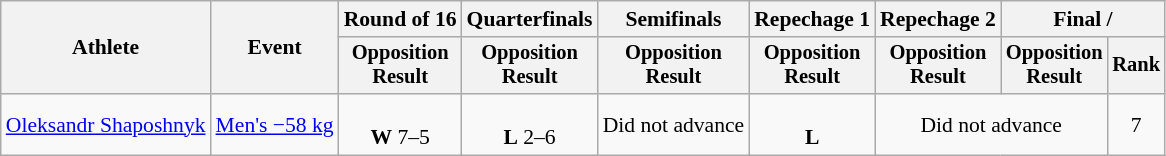<table class="wikitable" style="font-size:90%;">
<tr>
<th rowspan=2>Athlete</th>
<th rowspan=2>Event</th>
<th>Round of 16</th>
<th>Quarterfinals</th>
<th>Semifinals</th>
<th>Repechage 1</th>
<th>Repechage 2</th>
<th colspan=2>Final / </th>
</tr>
<tr style="font-size:95%">
<th>Opposition<br>Result</th>
<th>Opposition<br>Result</th>
<th>Opposition<br>Result</th>
<th>Opposition<br>Result</th>
<th>Opposition<br>Result</th>
<th>Opposition<br>Result</th>
<th>Rank</th>
</tr>
<tr align=center>
<td align=left><a href='#'>Oleksandr Shaposhnyk</a></td>
<td align=left><a href='#'>Men's −58 kg</a></td>
<td><br><strong>W</strong> 7–5</td>
<td><br><strong>L</strong> 2–6</td>
<td>Did not advance</td>
<td><br><strong>L</strong> </td>
<td colspan=2>Did not advance</td>
<td>7</td>
</tr>
</table>
